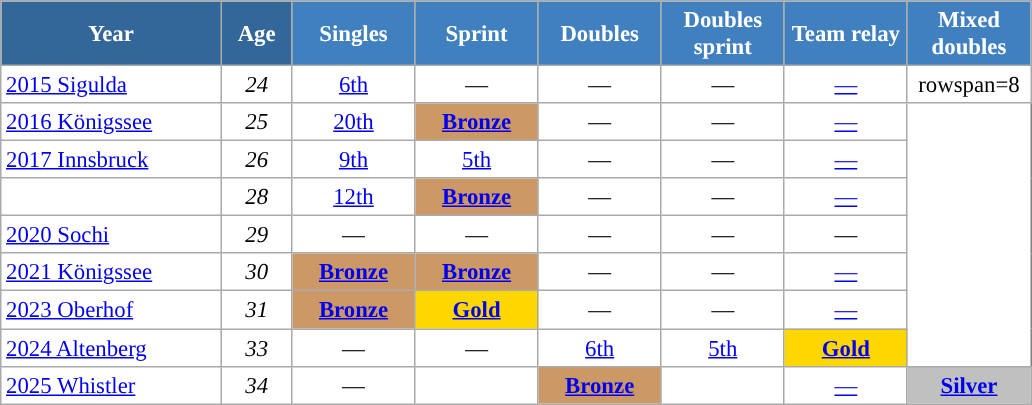<table class="wikitable" style="font-size:95%; text-align:center; border:grey solid 1px; border-collapse:collapse; background:#ffffff;">
<tr>
<th style="background-color:#369; color:white; width:140px;">Year</th>
<th style="background-color:#369; color:white; width:40px;">Age</th>
<th style="background-color:#4180be; color:white; width:75px;">Singles</th>
<th style="background-color:#4180be; color:white; width:75px;">Sprint</th>
<th style="background-color:#4180be; color:white; width:75px;">Doubles</th>
<th style="background-color:#4180be; color:white; width:75px;">Doubles sprint</th>
<th style="background-color:#4180be; color:white; width:75px;">Team relay</th>
<th style="background-color:#4180be; color:white; width:75px;">Mixed doubles</th>
</tr>
<tr>
<td align=left> <a href='#'>2015 Sigulda</a></td>
<td><em>24</em></td>
<td><a href='#'>6th</a></td>
<td>—</td>
<td>—</td>
<td>—</td>
<td><a href='#'>—</a></td>
<td>rowspan=8 </td>
</tr>
<tr>
<td align=left> <a href='#'>2016 Königssee</a></td>
<td><em>25</em></td>
<td><a href='#'>20th</a></td>
<td style="background:#cc9966;"><a href='#'><strong>Bronze</strong></a></td>
<td>—</td>
<td>—</td>
<td><a href='#'>—</a></td>
</tr>
<tr>
<td align=left> <a href='#'>2017 Innsbruck</a></td>
<td><em>26</em></td>
<td><a href='#'>9th</a></td>
<td><a href='#'>5th</a></td>
<td>—</td>
<td>—</td>
<td><a href='#'>—</a></td>
</tr>
<tr>
<td align=left> </td>
<td><em>28</em></td>
<td><a href='#'>12th</a></td>
<td style="background:#cc9966;"><a href='#'><strong>Bronze</strong></a></td>
<td>—</td>
<td>—</td>
<td><a href='#'>—</a></td>
</tr>
<tr>
<td align=left> <a href='#'>2020 Sochi</a></td>
<td><em>29</em></td>
<td>—</td>
<td>—</td>
<td>—</td>
<td>—</td>
<td>—</td>
</tr>
<tr>
<td align=left> <a href='#'>2021 Königssee</a></td>
<td><em>30</em></td>
<td style="background:#cc9966"><a href='#'><strong>Bronze</strong></a></td>
<td style="background:#cc9966;"><a href='#'><strong>Bronze</strong></a></td>
<td>—</td>
<td>—</td>
<td><a href='#'>—</a></td>
</tr>
<tr>
<td align=left> <a href='#'>2023 Oberhof</a></td>
<td><em>31</em></td>
<td style="background:#cc9966"><a href='#'><strong>Bronze</strong></a></td>
<td style="background:gold;"><a href='#'><strong>Gold</strong></a></td>
<td>—</td>
<td>—</td>
<td><a href='#'>—</a></td>
</tr>
<tr>
<td align=left> <a href='#'>2024 Altenberg</a></td>
<td><em>33</em></td>
<td>—</td>
<td>—</td>
<td><a href='#'>6th</a></td>
<td><a href='#'>5th</a></td>
<td style="background:gold;"><a href='#'><strong>Gold</strong></a></td>
</tr>
<tr>
<td align=left> <a href='#'>2025 Whistler</a></td>
<td><em>34</em></td>
<td>—</td>
<td></td>
<td style="background:#cc9966;"><a href='#'><strong>Bronze</strong></a></td>
<td></td>
<td><a href='#'>—</a></td>
<td style="background:silver;"><a href='#'><strong>Silver</strong></a></td>
</tr>
</table>
